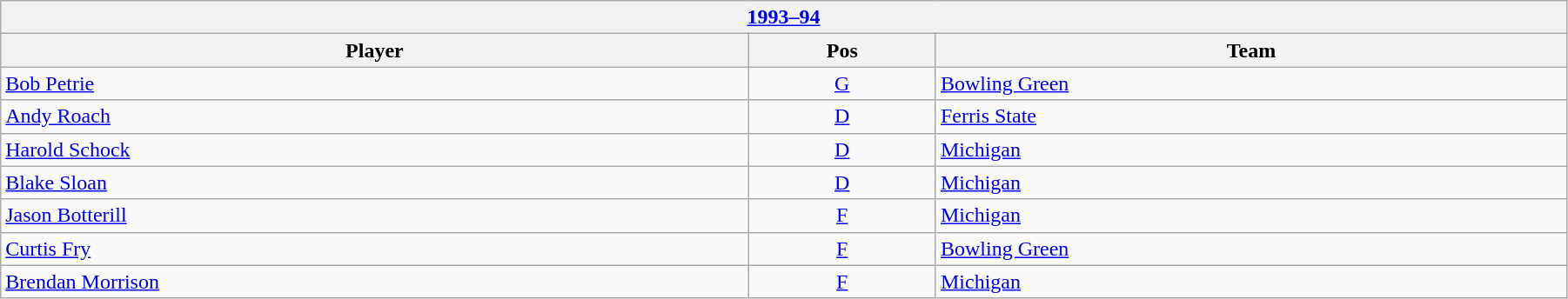<table class="wikitable" width=95%>
<tr>
<th colspan=3><a href='#'>1993–94</a></th>
</tr>
<tr>
<th>Player</th>
<th>Pos</th>
<th>Team</th>
</tr>
<tr>
<td><a href='#'>Bob Petrie</a></td>
<td style="text-align:center;"><a href='#'>G</a></td>
<td><a href='#'>Bowling Green</a></td>
</tr>
<tr>
<td><a href='#'>Andy Roach</a></td>
<td style="text-align:center;"><a href='#'>D</a></td>
<td><a href='#'>Ferris State</a></td>
</tr>
<tr>
<td><a href='#'>Harold Schock</a></td>
<td style="text-align:center;"><a href='#'>D</a></td>
<td><a href='#'>Michigan</a></td>
</tr>
<tr>
<td><a href='#'>Blake Sloan</a></td>
<td style="text-align:center;"><a href='#'>D</a></td>
<td><a href='#'>Michigan</a></td>
</tr>
<tr>
<td><a href='#'>Jason Botterill</a></td>
<td style="text-align:center;"><a href='#'>F</a></td>
<td><a href='#'>Michigan</a></td>
</tr>
<tr>
<td><a href='#'>Curtis Fry</a></td>
<td style="text-align:center;"><a href='#'>F</a></td>
<td><a href='#'>Bowling Green</a></td>
</tr>
<tr>
<td><a href='#'>Brendan Morrison</a></td>
<td style="text-align:center;"><a href='#'>F</a></td>
<td><a href='#'>Michigan</a></td>
</tr>
</table>
